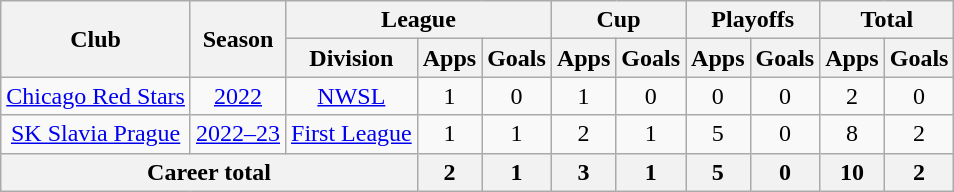<table class="wikitable" style="text-align: center;">
<tr>
<th rowspan="2">Club</th>
<th rowspan="2">Season</th>
<th colspan="3">League</th>
<th colspan="2">Cup</th>
<th colspan="2">Playoffs</th>
<th colspan="2">Total</th>
</tr>
<tr>
<th>Division</th>
<th>Apps</th>
<th>Goals</th>
<th>Apps</th>
<th>Goals</th>
<th>Apps</th>
<th>Goals</th>
<th>Apps</th>
<th>Goals</th>
</tr>
<tr>
<td><a href='#'>Chicago Red Stars</a></td>
<td><a href='#'>2022</a></td>
<td><a href='#'>NWSL</a></td>
<td>1</td>
<td>0</td>
<td>1</td>
<td>0</td>
<td>0</td>
<td>0</td>
<td>2</td>
<td>0</td>
</tr>
<tr>
<td><a href='#'>SK Slavia Prague</a></td>
<td><a href='#'>2022–23</a></td>
<td><a href='#'>First League</a></td>
<td>1</td>
<td>1</td>
<td>2</td>
<td>1</td>
<td>5</td>
<td>0</td>
<td>8</td>
<td>2</td>
</tr>
<tr>
<th colspan="3">Career total</th>
<th>2</th>
<th>1</th>
<th>3</th>
<th>1</th>
<th>5</th>
<th>0</th>
<th>10</th>
<th>2</th>
</tr>
</table>
